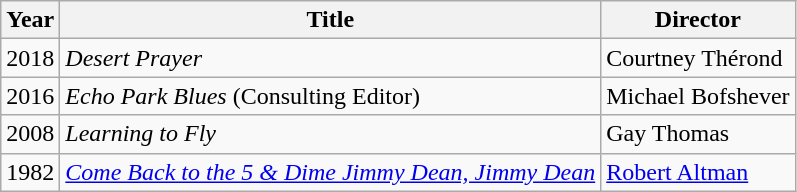<table class="wikitable">
<tr>
<th>Year</th>
<th>Title</th>
<th>Director</th>
</tr>
<tr>
<td>2018</td>
<td><em>Desert Prayer</em></td>
<td>Courtney Thérond</td>
</tr>
<tr>
<td>2016</td>
<td><em>Echo Park Blues</em> (Consulting Editor)</td>
<td>Michael Bofshever</td>
</tr>
<tr>
<td>2008</td>
<td><em>Learning to Fly</em></td>
<td>Gay Thomas</td>
</tr>
<tr>
<td>1982</td>
<td><a href='#'><em>Come Back to the 5 & Dime Jimmy Dean, Jimmy Dean</em></a></td>
<td><a href='#'>Robert Altman</a></td>
</tr>
</table>
